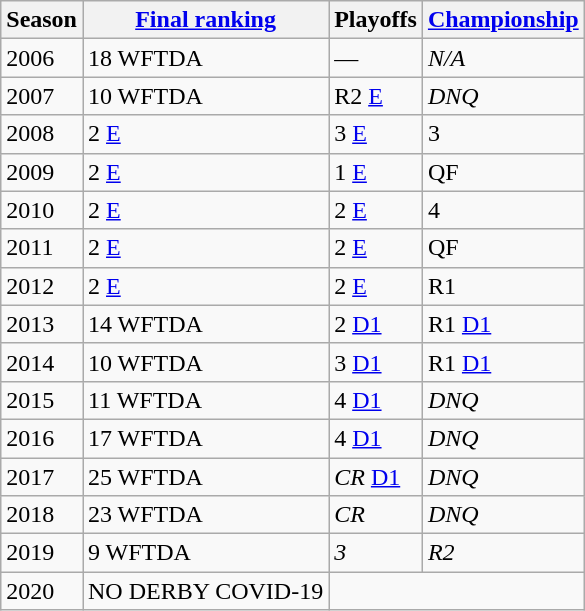<table class="wikitable sortable">
<tr>
<th>Season</th>
<th><a href='#'>Final ranking</a></th>
<th>Playoffs</th>
<th><a href='#'>Championship</a></th>
</tr>
<tr>
<td>2006</td>
<td>18 WFTDA</td>
<td>—</td>
<td><em>N/A</em></td>
</tr>
<tr>
<td>2007</td>
<td>10 WFTDA</td>
<td>R2 <a href='#'>E</a></td>
<td><em>DNQ</em></td>
</tr>
<tr>
<td>2008</td>
<td>2 <a href='#'>E</a></td>
<td>3 <a href='#'>E</a></td>
<td>3</td>
</tr>
<tr>
<td>2009</td>
<td>2 <a href='#'>E</a></td>
<td>1 <a href='#'>E</a></td>
<td>QF</td>
</tr>
<tr>
<td>2010</td>
<td>2 <a href='#'>E</a></td>
<td>2 <a href='#'>E</a></td>
<td>4</td>
</tr>
<tr>
<td>2011</td>
<td>2 <a href='#'>E</a></td>
<td>2 <a href='#'>E</a></td>
<td>QF</td>
</tr>
<tr>
<td>2012</td>
<td>2 <a href='#'>E</a></td>
<td>2 <a href='#'>E</a></td>
<td>R1</td>
</tr>
<tr>
<td>2013</td>
<td>14 WFTDA</td>
<td>2 <a href='#'>D1</a></td>
<td>R1 <a href='#'>D1</a></td>
</tr>
<tr>
<td>2014</td>
<td>10 WFTDA</td>
<td>3 <a href='#'>D1</a></td>
<td>R1 <a href='#'>D1</a></td>
</tr>
<tr>
<td>2015</td>
<td>11 WFTDA</td>
<td>4 <a href='#'>D1</a></td>
<td><em>DNQ</em></td>
</tr>
<tr>
<td>2016</td>
<td>17 WFTDA</td>
<td>4 <a href='#'>D1</a></td>
<td><em>DNQ</em></td>
</tr>
<tr>
<td>2017</td>
<td>25 WFTDA</td>
<td><em>CR</em> <a href='#'>D1</a></td>
<td><em>DNQ</em></td>
</tr>
<tr>
<td>2018</td>
<td>23 WFTDA</td>
<td><em>CR</em></td>
<td><em>DNQ</em></td>
</tr>
<tr>
<td>2019</td>
<td>9 WFTDA</td>
<td><em>3 </em></td>
<td><em>R2</em></td>
</tr>
<tr>
<td>2020</td>
<td>NO DERBY COVID-19</td>
</tr>
</table>
